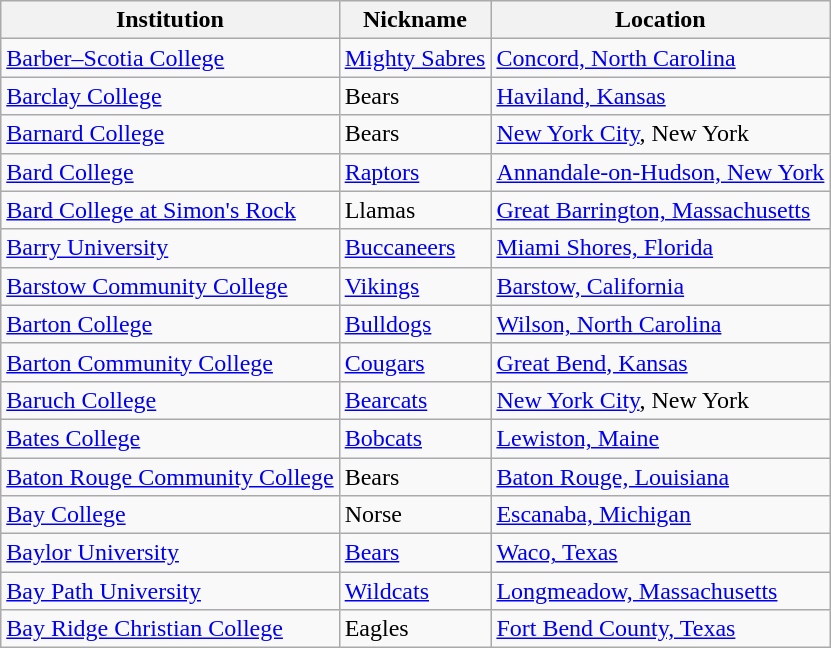<table class="wikitable">
<tr>
<th>Institution</th>
<th>Nickname</th>
<th>Location</th>
</tr>
<tr>
<td><a href='#'>Barber–Scotia College</a></td>
<td><a href='#'>Mighty Sabres</a></td>
<td><a href='#'>Concord, North Carolina</a></td>
</tr>
<tr>
<td><a href='#'>Barclay College</a></td>
<td>Bears</td>
<td><a href='#'>Haviland, Kansas</a></td>
</tr>
<tr>
<td><a href='#'>Barnard College</a></td>
<td>Bears</td>
<td><a href='#'>New York City</a>, New York</td>
</tr>
<tr>
<td><a href='#'>Bard College</a></td>
<td><a href='#'>Raptors</a></td>
<td><a href='#'>Annandale-on-Hudson, New York</a></td>
</tr>
<tr>
<td><a href='#'>Bard College at Simon's Rock</a></td>
<td>Llamas</td>
<td><a href='#'>Great Barrington, Massachusetts</a></td>
</tr>
<tr>
<td><a href='#'>Barry University</a></td>
<td><a href='#'>Buccaneers</a></td>
<td><a href='#'>Miami Shores, Florida</a></td>
</tr>
<tr>
<td><a href='#'>Barstow Community College</a></td>
<td><a href='#'>Vikings</a></td>
<td><a href='#'>Barstow, California</a></td>
</tr>
<tr>
<td><a href='#'>Barton College</a></td>
<td><a href='#'>Bulldogs</a></td>
<td><a href='#'>Wilson, North Carolina</a></td>
</tr>
<tr>
<td><a href='#'>Barton Community College</a></td>
<td><a href='#'>Cougars</a></td>
<td><a href='#'>Great Bend, Kansas</a></td>
</tr>
<tr>
<td><a href='#'>Baruch College</a></td>
<td><a href='#'>Bearcats</a></td>
<td><a href='#'>New York City</a>, New York</td>
</tr>
<tr>
<td><a href='#'>Bates College</a></td>
<td><a href='#'>Bobcats</a></td>
<td><a href='#'>Lewiston, Maine</a></td>
</tr>
<tr>
<td><a href='#'>Baton Rouge Community College</a></td>
<td>Bears</td>
<td><a href='#'>Baton Rouge, Louisiana</a></td>
</tr>
<tr>
<td><a href='#'>Bay College</a></td>
<td>Norse</td>
<td><a href='#'>Escanaba, Michigan</a></td>
</tr>
<tr>
<td><a href='#'>Baylor University</a></td>
<td><a href='#'>Bears</a></td>
<td><a href='#'>Waco, Texas</a></td>
</tr>
<tr>
<td><a href='#'>Bay Path University</a></td>
<td><a href='#'>Wildcats</a></td>
<td><a href='#'>Longmeadow, Massachusetts</a></td>
</tr>
<tr>
<td><a href='#'>Bay Ridge Christian College</a></td>
<td>Eagles</td>
<td><a href='#'>Fort Bend County, Texas</a></td>
</tr>
</table>
